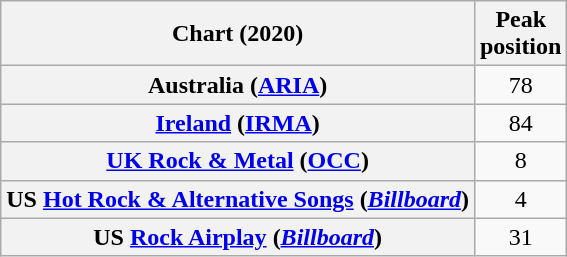<table class="wikitable sortable plainrowheaders" style="text-align:center">
<tr>
<th>Chart (2020)</th>
<th>Peak<br>position</th>
</tr>
<tr>
<th scope="row">Australia (<a href='#'>ARIA</a>)</th>
<td>78</td>
</tr>
<tr>
<th scope="row"><a href='#'>Ireland</a> (<a href='#'>IRMA</a>)</th>
<td>84</td>
</tr>
<tr>
<th scope="row"><a href='#'>UK Rock & Metal</a> (<a href='#'>OCC</a>)</th>
<td>8</td>
</tr>
<tr>
<th scope="row">US <a href='#'>Hot Rock & Alternative Songs</a> (<em><a href='#'>Billboard</a></em>)</th>
<td>4</td>
</tr>
<tr>
<th scope="row">US <a href='#'>Rock Airplay</a> (<em><a href='#'>Billboard</a></em>)</th>
<td>31</td>
</tr>
</table>
